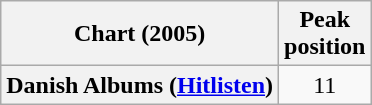<table class="wikitable plainrowheaders">
<tr>
<th scope="col">Chart (2005)</th>
<th scope="col">Peak<br>position</th>
</tr>
<tr>
<th scope="row">Danish Albums (<a href='#'>Hitlisten</a>)</th>
<td align="center">11</td>
</tr>
</table>
